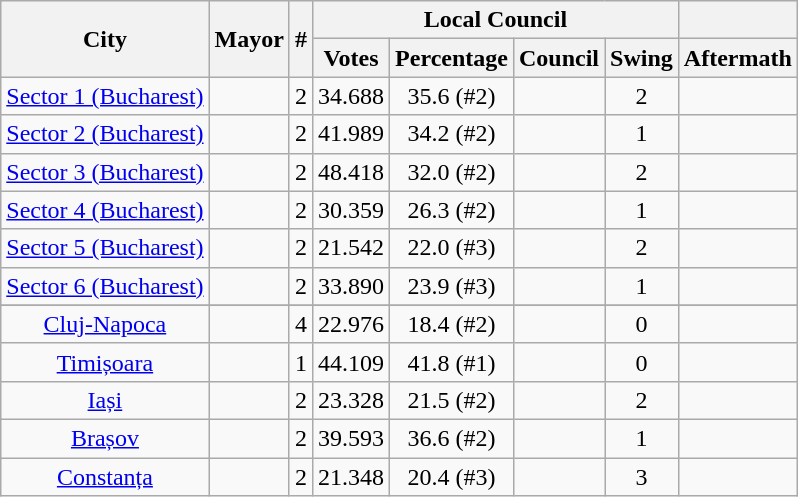<table class="wikitable collapsible collapsed"  style="text-align:center;">
<tr>
<th rowspan="2">City</th>
<th rowspan="2">Mayor</th>
<th rowspan="2">#</th>
<th colspan="4">Local Council</th>
<th></th>
</tr>
<tr>
<th>Votes</th>
<th>Percentage</th>
<th>Council</th>
<th>Swing</th>
<th>Aftermath</th>
</tr>
<tr>
<td><a href='#'>Sector 1 (Bucharest)</a></td>
<td></td>
<td>2</td>
<td>34.688</td>
<td>35.6 (#2)</td>
<td></td>
<td> 2</td>
<td></td>
</tr>
<tr>
<td><a href='#'>Sector 2 (Bucharest)</a></td>
<td></td>
<td>2</td>
<td>41.989</td>
<td>34.2 (#2)</td>
<td></td>
<td> 1</td>
<td></td>
</tr>
<tr>
<td><a href='#'>Sector 3 (Bucharest)</a></td>
<td></td>
<td>2</td>
<td>48.418</td>
<td>32.0 (#2)</td>
<td></td>
<td> 2</td>
<td></td>
</tr>
<tr>
<td><a href='#'>Sector 4 (Bucharest)</a></td>
<td></td>
<td>2</td>
<td>30.359</td>
<td>26.3 (#2)</td>
<td></td>
<td> 1</td>
<td></td>
</tr>
<tr>
<td><a href='#'>Sector 5 (Bucharest)</a></td>
<td></td>
<td>2</td>
<td>21.542</td>
<td>22.0 (#3)</td>
<td></td>
<td> 2</td>
<td></td>
</tr>
<tr>
<td><a href='#'>Sector 6 (Bucharest)</a></td>
<td></td>
<td>2</td>
<td>33.890</td>
<td>23.9 (#3)</td>
<td></td>
<td> 1</td>
<td></td>
</tr>
<tr>
</tr>
<tr>
<td><a href='#'>Cluj-Napoca</a></td>
<td></td>
<td>4</td>
<td>22.976</td>
<td>18.4 (#2)</td>
<td></td>
<td> 0</td>
<td></td>
</tr>
<tr>
<td><a href='#'>Timișoara</a></td>
<td></td>
<td>1</td>
<td>44.109</td>
<td>41.8 (#1)</td>
<td></td>
<td> 0</td>
<td></td>
</tr>
<tr>
<td><a href='#'>Iași</a></td>
<td></td>
<td>2</td>
<td>23.328</td>
<td>21.5 (#2)</td>
<td></td>
<td> 2</td>
<td></td>
</tr>
<tr>
<td><a href='#'>Brașov</a></td>
<td></td>
<td>2</td>
<td>39.593</td>
<td>36.6 (#2)</td>
<td></td>
<td> 1</td>
<td></td>
</tr>
<tr>
<td><a href='#'>Constanța</a></td>
<td></td>
<td>2</td>
<td>21.348</td>
<td>20.4 (#3)</td>
<td></td>
<td> 3</td>
<td></td>
</tr>
</table>
